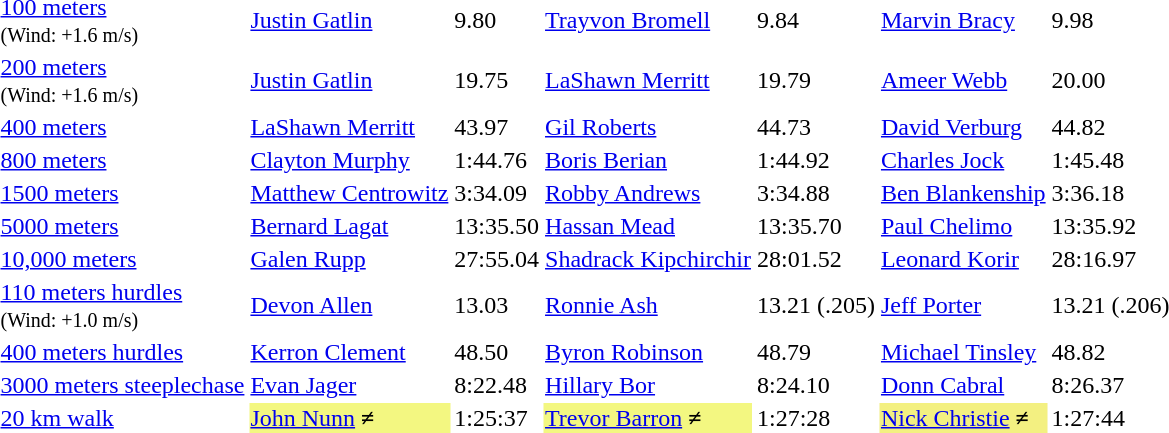<table>
<tr>
<td><a href='#'>100 meters</a><br><small>(Wind: +1.6 m/s)</small></td>
<td><a href='#'>Justin Gatlin</a></td>
<td>9.80</td>
<td><a href='#'>Trayvon Bromell</a></td>
<td>9.84</td>
<td><a href='#'>Marvin Bracy</a></td>
<td>9.98</td>
</tr>
<tr>
<td><a href='#'>200 meters</a><br><small>(Wind: +1.6 m/s)</small></td>
<td><a href='#'>Justin Gatlin</a></td>
<td>19.75</td>
<td><a href='#'>LaShawn Merritt</a></td>
<td>19.79</td>
<td><a href='#'>Ameer Webb</a></td>
<td>20.00</td>
</tr>
<tr>
<td><a href='#'>400 meters</a></td>
<td><a href='#'>LaShawn Merritt</a></td>
<td>43.97</td>
<td><a href='#'>Gil Roberts</a></td>
<td>44.73</td>
<td><a href='#'>David Verburg</a></td>
<td>44.82</td>
</tr>
<tr>
<td><a href='#'>800 meters</a></td>
<td><a href='#'>Clayton Murphy</a></td>
<td>1:44.76</td>
<td><a href='#'>Boris Berian</a></td>
<td>1:44.92</td>
<td><a href='#'>Charles Jock</a></td>
<td>1:45.48</td>
</tr>
<tr>
<td><a href='#'>1500 meters</a></td>
<td><a href='#'>Matthew Centrowitz</a></td>
<td>3:34.09</td>
<td><a href='#'>Robby Andrews</a></td>
<td>3:34.88</td>
<td><a href='#'>Ben Blankenship</a></td>
<td>3:36.18</td>
</tr>
<tr>
<td><a href='#'>5000 meters</a></td>
<td><a href='#'>Bernard Lagat</a></td>
<td>13:35.50</td>
<td><a href='#'>Hassan Mead</a></td>
<td>13:35.70</td>
<td><a href='#'>Paul Chelimo</a></td>
<td>13:35.92</td>
</tr>
<tr>
<td><a href='#'>10,000 meters</a></td>
<td><a href='#'>Galen Rupp</a></td>
<td>27:55.04</td>
<td><a href='#'>Shadrack Kipchirchir</a></td>
<td>28:01.52</td>
<td><a href='#'>Leonard Korir</a></td>
<td>28:16.97</td>
</tr>
<tr>
<td><a href='#'>110 meters hurdles</a><br><small>(Wind: +1.0 m/s)</small></td>
<td><a href='#'>Devon Allen</a></td>
<td>13.03</td>
<td><a href='#'>Ronnie Ash</a></td>
<td>13.21 (.205)</td>
<td><a href='#'>Jeff Porter</a></td>
<td>13.21 (.206)</td>
</tr>
<tr>
<td><a href='#'>400 meters hurdles</a></td>
<td><a href='#'>Kerron Clement</a></td>
<td>48.50</td>
<td><a href='#'>Byron Robinson</a></td>
<td>48.79</td>
<td><a href='#'>Michael Tinsley</a></td>
<td>48.82</td>
</tr>
<tr>
<td><a href='#'>3000 meters steeplechase</a></td>
<td><a href='#'>Evan Jager</a></td>
<td>8:22.48</td>
<td><a href='#'>Hillary Bor</a></td>
<td>8:24.10</td>
<td><a href='#'>Donn Cabral</a></td>
<td>8:26.37</td>
</tr>
<tr>
<td><a href='#'>20&nbsp;km walk</a></td>
<td bgcolor=#F3F781><a href='#'>John Nunn</a> <strong>≠</strong></td>
<td>1:25:37</td>
<td bgcolor=#F3F781><a href='#'>Trevor Barron</a> <strong>≠</strong></td>
<td>1:27:28</td>
<td bgcolor=#F3F/81><a href='#'>Nick Christie</a> <strong>≠</strong></td>
<td>1:27:44</td>
</tr>
</table>
